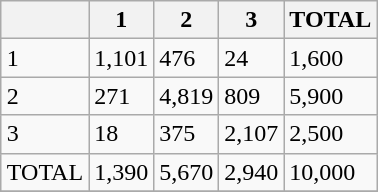<table class="wikitable" style="margin:1em auto;">
<tr>
<th></th>
<th>1</th>
<th>2</th>
<th>3</th>
<th>TOTAL</th>
</tr>
<tr>
<td>1</td>
<td>1,101</td>
<td>476</td>
<td>24</td>
<td>1,600</td>
</tr>
<tr>
<td>2</td>
<td>271</td>
<td>4,819</td>
<td>809</td>
<td>5,900</td>
</tr>
<tr>
<td>3</td>
<td>18</td>
<td>375</td>
<td>2,107</td>
<td>2,500</td>
</tr>
<tr>
<td>TOTAL</td>
<td>1,390</td>
<td>5,670</td>
<td>2,940</td>
<td>10,000</td>
</tr>
<tr>
</tr>
</table>
